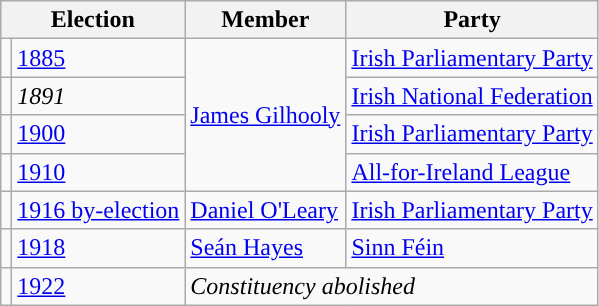<table class="wikitable">
<tr>
<th colspan="2">Election</th>
<th>Member</th>
<th>Party</th>
</tr>
<tr>
<td style="background-color: "></td>
<td><a href='#'>1885</a></td>
<td rowspan="4"><a href='#'>James Gilhooly</a></td>
<td><a href='#'>Irish Parliamentary Party</a></td>
</tr>
<tr>
<td style="background-color: "></td>
<td><em>1891</em></td>
<td><a href='#'>Irish National Federation</a></td>
</tr>
<tr>
<td style="background-color: "></td>
<td><a href='#'>1900</a></td>
<td><a href='#'>Irish Parliamentary Party</a></td>
</tr>
<tr>
<td style="background-color: "></td>
<td><a href='#'>1910</a></td>
<td><a href='#'>All-for-Ireland League</a></td>
</tr>
<tr>
<td style="background-color: "></td>
<td><a href='#'>1916 by-election</a></td>
<td><a href='#'>Daniel O'Leary</a></td>
<td><a href='#'>Irish Parliamentary Party</a></td>
</tr>
<tr>
<td style="background-color: "></td>
<td><a href='#'>1918</a></td>
<td><a href='#'>Seán Hayes</a></td>
<td><a href='#'>Sinn Féin</a></td>
</tr>
<tr>
<td></td>
<td><a href='#'>1922</a></td>
<td colspan="2"><em>Constituency abolished</em></td>
</tr>
</table>
